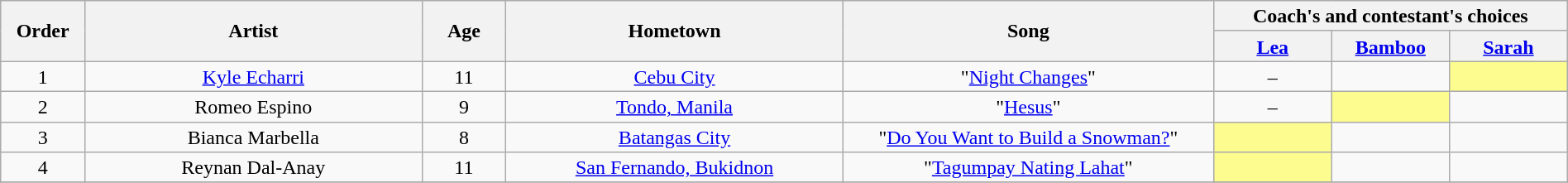<table class="wikitable" style="text-align:center; line-height:17px; width:100%;">
<tr>
<th scope="col" rowspan="2" width="05%">Order</th>
<th scope="col" rowspan="2" width="20%">Artist</th>
<th scope="col" rowspan="2" width="05%">Age</th>
<th scope="col" rowspan="2" width="20%">Hometown</th>
<th scope="col" rowspan="2" width="22%">Song</th>
<th scope="col" colspan="4" width="28%">Coach's and contestant's choices</th>
</tr>
<tr>
<th width="07%"><a href='#'>Lea</a></th>
<th width="07%"><a href='#'>Bamboo</a></th>
<th width="07%"><a href='#'>Sarah</a></th>
</tr>
<tr>
<td scope="row">1</td>
<td><a href='#'>Kyle Echarri</a></td>
<td>11</td>
<td><a href='#'>Cebu City</a></td>
<td>"<a href='#'>Night Changes</a>"</td>
<td>–</td>
<td><strong></strong></td>
<td style="background:#fdfc8f;"><strong></strong></td>
</tr>
<tr>
<td scope="row">2</td>
<td>Romeo Espino</td>
<td>9</td>
<td><a href='#'>Tondo, Manila</a></td>
<td>"<a href='#'>Hesus</a>"</td>
<td>–</td>
<td style="background:#fdfc8f;"><strong></strong></td>
<td><strong></strong></td>
</tr>
<tr>
<td scope="row">3</td>
<td>Bianca Marbella</td>
<td>8</td>
<td><a href='#'>Batangas City</a></td>
<td>"<a href='#'>Do You Want to Build a Snowman?</a>"</td>
<td style="background:#fdfc8f;"><strong></strong></td>
<td><strong></strong></td>
<td><strong></strong></td>
</tr>
<tr>
<td scope="row">4</td>
<td>Reynan Dal-Anay</td>
<td>11</td>
<td><a href='#'>San Fernando, Bukidnon</a></td>
<td>"<a href='#'>Tagumpay Nating Lahat</a>"</td>
<td style="background:#fdfc8f;"><strong></strong></td>
<td><strong></strong></td>
<td><strong></strong></td>
</tr>
<tr>
</tr>
</table>
